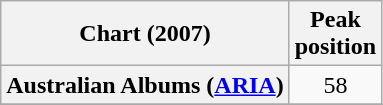<table class="wikitable sortable plainrowheaders">
<tr>
<th scope="col">Chart (2007)</th>
<th scope="col">Peak<br>position</th>
</tr>
<tr>
<th scope="row">Australian Albums (<a href='#'>ARIA</a>)</th>
<td align="center">58</td>
</tr>
<tr>
</tr>
<tr>
</tr>
<tr>
</tr>
<tr>
</tr>
<tr>
</tr>
<tr>
</tr>
<tr>
</tr>
<tr>
</tr>
<tr>
</tr>
<tr>
</tr>
<tr>
</tr>
<tr>
</tr>
<tr>
</tr>
<tr>
</tr>
<tr>
</tr>
<tr>
</tr>
</table>
